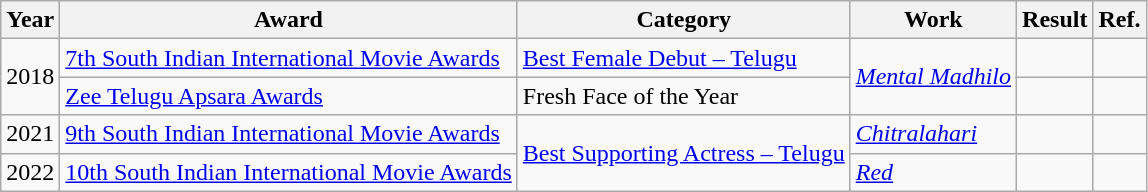<table class="wikitable">
<tr>
<th>Year</th>
<th>Award</th>
<th>Category</th>
<th>Work</th>
<th>Result</th>
<th>Ref.</th>
</tr>
<tr>
<td rowspan="2">2018</td>
<td><a href='#'>7th South Indian International Movie Awards</a></td>
<td><a href='#'>Best Female Debut – Telugu</a></td>
<td rowspan="2"><em><a href='#'>Mental Madhilo</a></em></td>
<td></td>
<td></td>
</tr>
<tr>
<td><a href='#'>Zee Telugu Apsara Awards</a></td>
<td>Fresh Face of the Year</td>
<td></td>
<td></td>
</tr>
<tr>
<td>2021</td>
<td><a href='#'>9th South Indian International Movie Awards</a></td>
<td rowspan="2"><a href='#'>Best Supporting Actress – Telugu</a></td>
<td><em><a href='#'>Chitralahari</a></em></td>
<td></td>
<td></td>
</tr>
<tr>
<td>2022</td>
<td><a href='#'>10th South Indian International Movie Awards</a></td>
<td><em><a href='#'>Red</a></em></td>
<td></td>
<td></td>
</tr>
</table>
